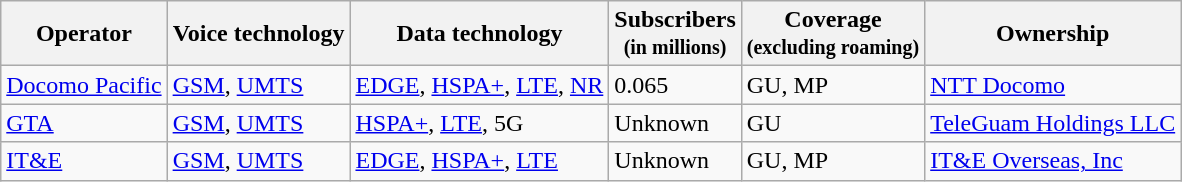<table class="sortable wikitable">
<tr>
<th>Operator</th>
<th>Voice technology</th>
<th>Data technology</th>
<th data-sort-type="number">Subscribers <br><small>(in millions)</small></th>
<th>Coverage <br><small>(excluding roaming)</small></th>
<th>Ownership</th>
</tr>
<tr>
<td><a href='#'>Docomo Pacific</a></td>
<td><a href='#'>GSM</a>, <a href='#'>UMTS</a></td>
<td><a href='#'>EDGE</a>, <a href='#'>HSPA+</a>, <a href='#'>LTE</a>, <a href='#'>NR</a></td>
<td>0.065</td>
<td>GU, MP</td>
<td><a href='#'>NTT Docomo</a></td>
</tr>
<tr>
<td><a href='#'>GTA</a></td>
<td><a href='#'>GSM</a>, <a href='#'>UMTS</a></td>
<td><a href='#'>HSPA+</a>, <a href='#'>LTE</a>, 5G</td>
<td>Unknown</td>
<td>GU</td>
<td><a href='#'>TeleGuam Holdings LLC</a></td>
</tr>
<tr>
<td><a href='#'>IT&E</a></td>
<td><a href='#'>GSM</a>, <a href='#'>UMTS</a></td>
<td><a href='#'>EDGE</a>, <a href='#'>HSPA+</a>, <a href='#'>LTE</a></td>
<td>Unknown</td>
<td>GU, MP</td>
<td><a href='#'>IT&E Overseas, Inc</a></td>
</tr>
</table>
